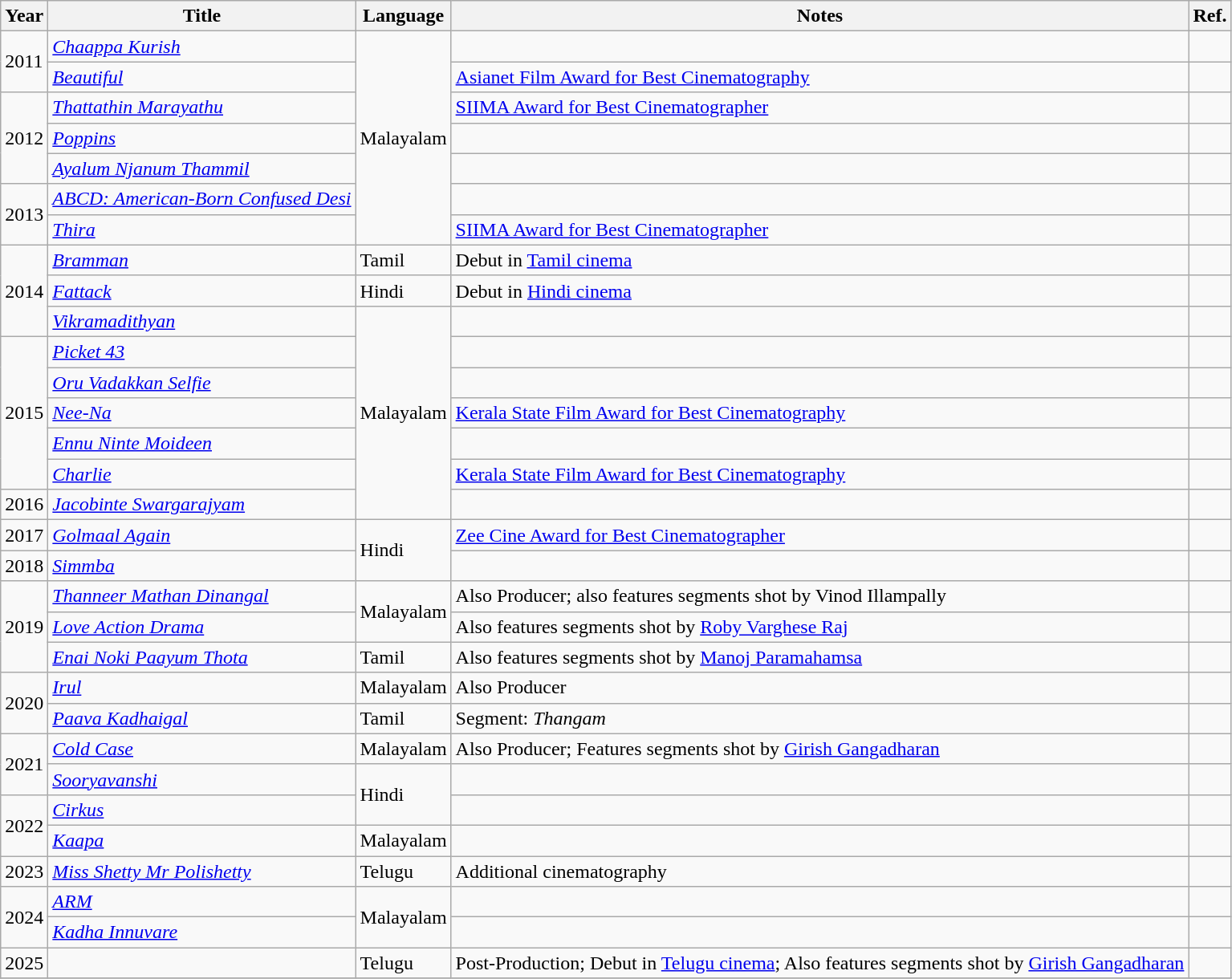<table class="wikitable sortable">
<tr>
<th>Year</th>
<th>Title</th>
<th>Language</th>
<th class="unsortable">Notes</th>
<th>Ref.</th>
</tr>
<tr>
<td rowspan="2">2011</td>
<td><em><a href='#'>Chaappa Kurish</a></em></td>
<td rowspan=7>Malayalam</td>
<td></td>
<td></td>
</tr>
<tr>
<td><em><a href='#'>Beautiful</a></em></td>
<td><a href='#'>Asianet Film Award for Best Cinematography</a></td>
<td></td>
</tr>
<tr>
<td rowspan="3">2012</td>
<td><em><a href='#'>Thattathin Marayathu</a></em></td>
<td><a href='#'>SIIMA Award for Best Cinematographer</a></td>
<td></td>
</tr>
<tr>
<td><em><a href='#'>Poppins</a></em></td>
<td></td>
<td></td>
</tr>
<tr>
<td><em><a href='#'>Ayalum Njanum Thammil</a></em></td>
<td></td>
<td></td>
</tr>
<tr>
<td rowspan="2">2013</td>
<td><em><a href='#'>ABCD: American-Born Confused Desi</a></em></td>
<td></td>
<td></td>
</tr>
<tr>
<td><em><a href='#'>Thira</a></em></td>
<td><a href='#'>SIIMA Award for Best Cinematographer</a></td>
<td></td>
</tr>
<tr>
<td rowspan="3">2014</td>
<td><em><a href='#'>Bramman</a></em></td>
<td>Tamil</td>
<td>Debut in <a href='#'>Tamil cinema</a></td>
<td></td>
</tr>
<tr>
<td><em><a href='#'>Fattack</a></em></td>
<td>Hindi</td>
<td>Debut in <a href='#'>Hindi cinema</a></td>
<td></td>
</tr>
<tr>
<td><em><a href='#'>Vikramadithyan</a></em></td>
<td rowspan=7>Malayalam</td>
<td></td>
<td></td>
</tr>
<tr>
<td rowspan="5">2015</td>
<td><em><a href='#'>Picket 43</a></em></td>
<td></td>
<td></td>
</tr>
<tr>
<td><em><a href='#'>Oru Vadakkan Selfie</a></em></td>
<td></td>
<td></td>
</tr>
<tr>
<td><em><a href='#'>Nee-Na</a></em></td>
<td><a href='#'>Kerala State Film Award for Best Cinematography</a></td>
<td></td>
</tr>
<tr>
<td><em><a href='#'>Ennu Ninte Moideen</a></em></td>
<td></td>
<td></td>
</tr>
<tr>
<td><em><a href='#'>Charlie</a></em></td>
<td><a href='#'>Kerala State Film Award for Best Cinematography</a></td>
<td></td>
</tr>
<tr>
<td>2016</td>
<td><em><a href='#'>Jacobinte Swargarajyam</a></em></td>
<td></td>
<td></td>
</tr>
<tr>
<td>2017</td>
<td><em><a href='#'>Golmaal Again</a></em></td>
<td rowspan=2>Hindi</td>
<td><a href='#'>Zee Cine Award for Best Cinematographer</a></td>
<td></td>
</tr>
<tr>
<td>2018</td>
<td><em><a href='#'>Simmba</a></em></td>
<td></td>
<td></td>
</tr>
<tr>
<td rowspan="3">2019</td>
<td><em><a href='#'>Thanneer Mathan Dinangal</a></em></td>
<td rowspan=2>Malayalam</td>
<td>Also Producer; also features segments shot by Vinod Illampally</td>
<td></td>
</tr>
<tr>
<td><em><a href='#'>Love Action Drama</a></em></td>
<td>Also features segments shot by <a href='#'>Roby Varghese Raj</a></td>
<td></td>
</tr>
<tr>
<td><em><a href='#'>Enai Noki Paayum Thota</a></em></td>
<td>Tamil</td>
<td>Also features segments shot by <a href='#'>Manoj Paramahamsa</a></td>
<td></td>
</tr>
<tr>
<td rowspan="2">2020</td>
<td><em><a href='#'>Irul</a></em></td>
<td>Malayalam</td>
<td>Also Producer</td>
<td></td>
</tr>
<tr>
<td><em><a href='#'>Paava Kadhaigal</a></em></td>
<td>Tamil</td>
<td>Segment: <em>Thangam</em></td>
<td></td>
</tr>
<tr>
<td rowspan="2">2021</td>
<td><em><a href='#'>Cold Case</a></em></td>
<td>Malayalam</td>
<td>Also Producer; Features segments shot by <a href='#'>Girish Gangadharan</a></td>
<td></td>
</tr>
<tr>
<td><em><a href='#'>Sooryavanshi</a></em></td>
<td rowspan=2>Hindi</td>
<td></td>
<td></td>
</tr>
<tr>
<td rowspan=2>2022</td>
<td><em><a href='#'>Cirkus</a></em></td>
<td></td>
<td></td>
</tr>
<tr>
<td><em><a href='#'>Kaapa</a></em></td>
<td>Malayalam</td>
<td></td>
<td></td>
</tr>
<tr>
<td>2023</td>
<td><em><a href='#'>Miss Shetty Mr Polishetty</a></em></td>
<td>Telugu</td>
<td>Additional cinematography</td>
<td></td>
</tr>
<tr>
<td rowspan=2>2024</td>
<td><em><a href='#'>ARM</a></em></td>
<td rowspan=2>Malayalam</td>
<td></td>
<td></td>
</tr>
<tr>
<td><em><a href='#'>Kadha Innuvare</a></em></td>
<td></td>
<td></td>
</tr>
<tr>
<td>2025</td>
<td></td>
<td>Telugu</td>
<td>Post-Production; Debut in <a href='#'>Telugu cinema</a>; Also features segments shot by <a href='#'>Girish Gangadharan</a></td>
<td></td>
</tr>
<tr>
</tr>
</table>
